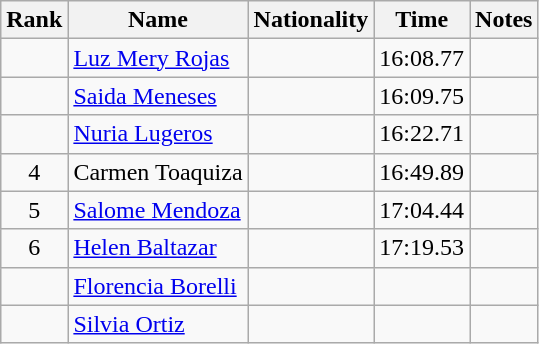<table class="wikitable sortable" style="text-align:center">
<tr>
<th>Rank</th>
<th>Name</th>
<th>Nationality</th>
<th>Time</th>
<th>Notes</th>
</tr>
<tr>
<td></td>
<td align=left><a href='#'>Luz Mery Rojas</a></td>
<td align=left></td>
<td>16:08.77</td>
<td></td>
</tr>
<tr>
<td></td>
<td align=left><a href='#'>Saida Meneses</a></td>
<td align=left></td>
<td>16:09.75</td>
<td></td>
</tr>
<tr>
<td></td>
<td align=left><a href='#'>Nuria Lugeros</a></td>
<td align=left></td>
<td>16:22.71</td>
<td></td>
</tr>
<tr>
<td>4</td>
<td align=left>Carmen Toaquiza</td>
<td align=left></td>
<td>16:49.89</td>
<td></td>
</tr>
<tr>
<td>5</td>
<td align=left><a href='#'>Salome Mendoza</a></td>
<td align=left></td>
<td>17:04.44</td>
<td></td>
</tr>
<tr>
<td>6</td>
<td align=left><a href='#'>Helen Baltazar</a></td>
<td align=left></td>
<td>17:19.53</td>
<td></td>
</tr>
<tr>
<td></td>
<td align=left><a href='#'>Florencia Borelli</a></td>
<td align=left></td>
<td></td>
<td></td>
</tr>
<tr>
<td></td>
<td align=left><a href='#'>Silvia Ortiz</a></td>
<td align=left></td>
<td></td>
<td></td>
</tr>
</table>
